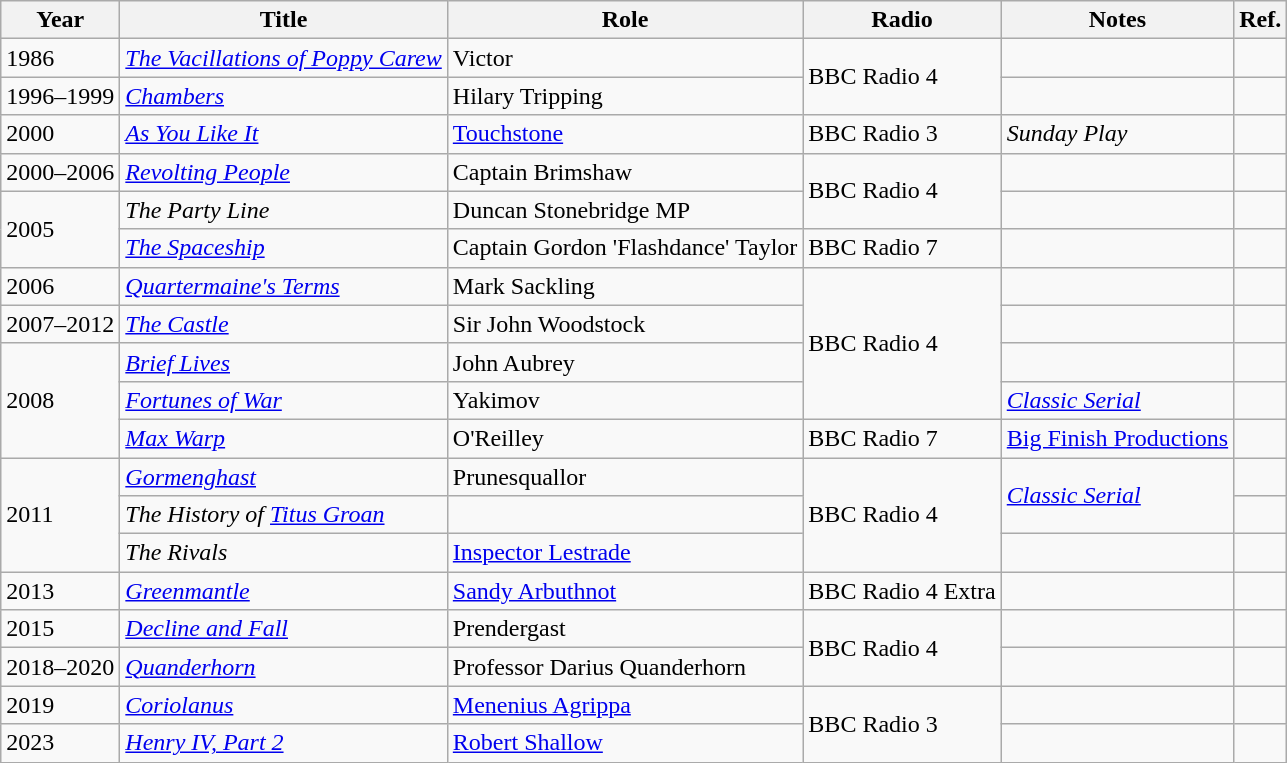<table class = "wikitable sortable">
<tr>
<th>Year</th>
<th>Title</th>
<th>Role</th>
<th>Radio</th>
<th>Notes</th>
<th>Ref.</th>
</tr>
<tr>
<td>1986</td>
<td><em><a href='#'>The Vacillations of Poppy Carew</a></em></td>
<td>Victor</td>
<td rowspan="2">BBC Radio 4</td>
<td></td>
<td></td>
</tr>
<tr>
<td>1996–1999</td>
<td><em><a href='#'>Chambers</a></em></td>
<td>Hilary Tripping</td>
<td></td>
<td></td>
</tr>
<tr>
<td>2000</td>
<td><em><a href='#'>As You Like It</a></em></td>
<td><a href='#'>Touchstone</a></td>
<td>BBC Radio 3</td>
<td><em>Sunday Play</em></td>
<td></td>
</tr>
<tr>
<td>2000–2006</td>
<td><em><a href='#'>Revolting People</a></em></td>
<td>Captain Brimshaw</td>
<td rowspan="2">BBC Radio 4</td>
<td></td>
<td></td>
</tr>
<tr>
<td rowspan="2">2005</td>
<td><em>The Party Line</em></td>
<td>Duncan Stonebridge MP</td>
<td></td>
<td></td>
</tr>
<tr>
<td><em><a href='#'>The Spaceship</a></em></td>
<td>Captain Gordon 'Flashdance' Taylor</td>
<td>BBC Radio 7</td>
<td></td>
<td></td>
</tr>
<tr>
<td>2006</td>
<td><em><a href='#'>Quartermaine's Terms</a></em></td>
<td>Mark Sackling</td>
<td rowspan="4">BBC Radio 4</td>
<td></td>
<td></td>
</tr>
<tr>
<td>2007–2012</td>
<td><em><a href='#'>The Castle</a></em></td>
<td>Sir John Woodstock</td>
<td></td>
<td></td>
</tr>
<tr>
<td rowspan="3">2008</td>
<td><em><a href='#'>Brief Lives</a></em></td>
<td>John Aubrey</td>
<td></td>
<td></td>
</tr>
<tr>
<td><em><a href='#'>Fortunes of War</a></em></td>
<td>Yakimov</td>
<td><em><a href='#'>Classic Serial</a></em></td>
<td></td>
</tr>
<tr>
<td><em><a href='#'>Max Warp</a></em></td>
<td>O'Reilley</td>
<td>BBC Radio 7</td>
<td><a href='#'>Big Finish Productions</a></td>
<td></td>
</tr>
<tr>
<td rowspan="3">2011</td>
<td><em><a href='#'>Gormenghast</a></em></td>
<td>Prunesquallor</td>
<td rowspan="3">BBC Radio 4</td>
<td rowspan="2"><em><a href='#'>Classic Serial</a></em></td>
<td></td>
</tr>
<tr>
<td><em>The History of <a href='#'>Titus Groan</a></em></td>
<td></td>
<td></td>
</tr>
<tr>
<td><em>The Rivals</em></td>
<td><a href='#'>Inspector Lestrade</a></td>
<td></td>
<td></td>
</tr>
<tr>
<td>2013</td>
<td><em><a href='#'>Greenmantle</a></em></td>
<td><a href='#'>Sandy Arbuthnot</a></td>
<td>BBC Radio 4 Extra</td>
<td></td>
<td></td>
</tr>
<tr>
<td>2015</td>
<td><em><a href='#'>Decline and Fall</a></em></td>
<td>Prendergast</td>
<td rowspan="2">BBC Radio 4</td>
<td></td>
<td></td>
</tr>
<tr>
<td>2018–2020</td>
<td><em><a href='#'>Quanderhorn</a></em></td>
<td>Professor Darius Quanderhorn</td>
<td></td>
<td></td>
</tr>
<tr>
<td>2019</td>
<td><em><a href='#'>Coriolanus</a></em></td>
<td><a href='#'>Menenius Agrippa</a></td>
<td rowspan="2">BBC Radio 3</td>
<td></td>
<td></td>
</tr>
<tr>
<td>2023</td>
<td><em><a href='#'>Henry IV, Part 2</a></em></td>
<td><a href='#'>Robert Shallow</a></td>
<td></td>
<td></td>
</tr>
</table>
